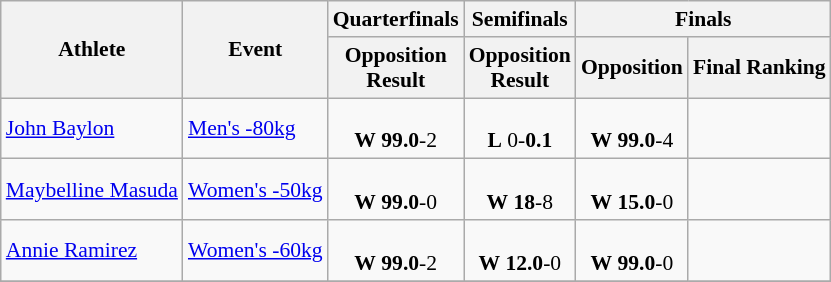<table class=wikitable style="font-size:90%">
<tr>
<th rowspan=2>Athlete</th>
<th rowspan=2>Event</th>
<th>Quarterfinals</th>
<th>Semifinals</th>
<th colspan=2>Finals</th>
</tr>
<tr>
<th>Opposition<br>Result</th>
<th>Opposition<br>Result</th>
<th>Opposition</th>
<th>Final Ranking</th>
</tr>
<tr>
<td><a href='#'>John Baylon</a></td>
<td><a href='#'>Men's -80kg</a></td>
<td align=center><br><strong>W</strong> <strong>99.0</strong>-2</td>
<td align=center><br><strong>L</strong> 0-<strong>0.1</strong></td>
<td align=center><br><strong>W</strong> <strong>99.0</strong>-4</td>
<td align=center></td>
</tr>
<tr>
<td><a href='#'>Maybelline Masuda</a></td>
<td><a href='#'>Women's -50kg</a></td>
<td align=center><br><strong>W</strong> <strong>99.0</strong>-0</td>
<td align=center><br><strong>W</strong> <strong>18</strong>-8</td>
<td align=center><br><strong>W</strong> <strong>15.0</strong>-0</td>
<td align=center></td>
</tr>
<tr>
<td><a href='#'>Annie Ramirez</a></td>
<td><a href='#'>Women's -60kg</a></td>
<td align=center><br><strong>W</strong> <strong>99.0</strong>-2</td>
<td align=center><br><strong>W</strong> <strong>12.0</strong>-0</td>
<td align=center><br><strong>W</strong> <strong>99.0</strong>-0</td>
<td align=center></td>
</tr>
<tr>
</tr>
</table>
